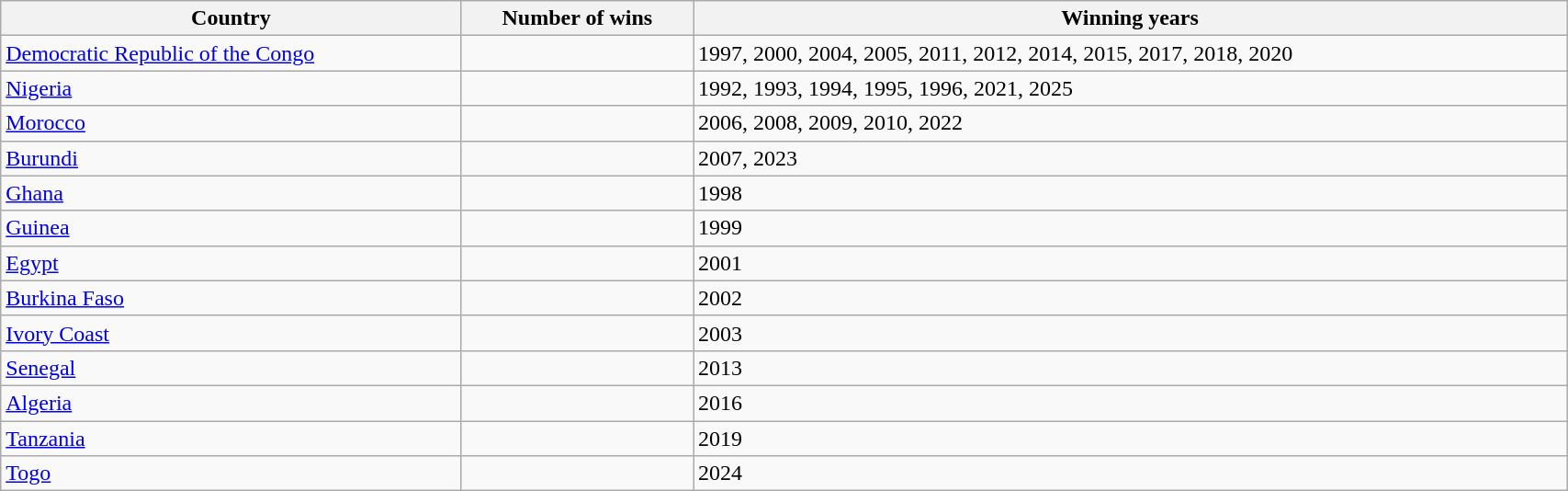<table class="wikitable sortable"  style="width:90%">
<tr>
<th>Country</th>
<th>Number of wins</th>
<th class="unsortable">Winning years</th>
</tr>
<tr>
<td> <a href='#'>Democratic Republic of the Congo</a></td>
<td></td>
<td>1997, 2000, 2004, 2005, 2011, 2012, 2014, 2015, 2017, 2018, 2020</td>
</tr>
<tr>
<td> <a href='#'>Nigeria</a></td>
<td></td>
<td>1992, 1993, 1994, 1995, 1996, 2021, 2025</td>
</tr>
<tr>
<td> <a href='#'>Morocco</a></td>
<td></td>
<td>2006, 2008, 2009, 2010, 2022</td>
</tr>
<tr>
<td> <a href='#'>Burundi</a></td>
<td></td>
<td>2007, 2023</td>
</tr>
<tr>
<td> <a href='#'>Ghana</a></td>
<td></td>
<td>1998</td>
</tr>
<tr>
<td> <a href='#'>Guinea</a></td>
<td></td>
<td>1999</td>
</tr>
<tr>
<td> <a href='#'>Egypt</a></td>
<td></td>
<td>2001</td>
</tr>
<tr>
<td> <a href='#'>Burkina Faso</a></td>
<td></td>
<td>2002</td>
</tr>
<tr>
<td> <a href='#'>Ivory Coast</a></td>
<td></td>
<td>2003</td>
</tr>
<tr>
<td> <a href='#'>Senegal</a></td>
<td></td>
<td>2013</td>
</tr>
<tr>
<td> <a href='#'>Algeria</a></td>
<td></td>
<td>2016</td>
</tr>
<tr>
<td> <a href='#'>Tanzania</a></td>
<td></td>
<td>2019</td>
</tr>
<tr>
<td> <a href='#'>Togo</a></td>
<td></td>
<td>2024</td>
</tr>
</table>
